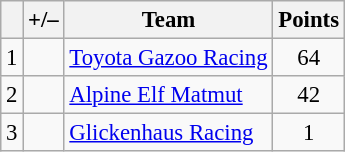<table class="wikitable" style="font-size: 95%;">
<tr>
<th scope="col"></th>
<th scope="col">+/–</th>
<th scope="col">Team</th>
<th scope="col">Points</th>
</tr>
<tr>
<td align="center">1</td>
<td align="left"></td>
<td> <a href='#'>Toyota Gazoo Racing</a></td>
<td align="center">64</td>
</tr>
<tr>
<td align="center">2</td>
<td align="left"></td>
<td> <a href='#'>Alpine Elf Matmut</a></td>
<td align="center">42</td>
</tr>
<tr>
<td align="center">3</td>
<td align="left"></td>
<td> <a href='#'>Glickenhaus Racing</a></td>
<td align="center">1</td>
</tr>
</table>
